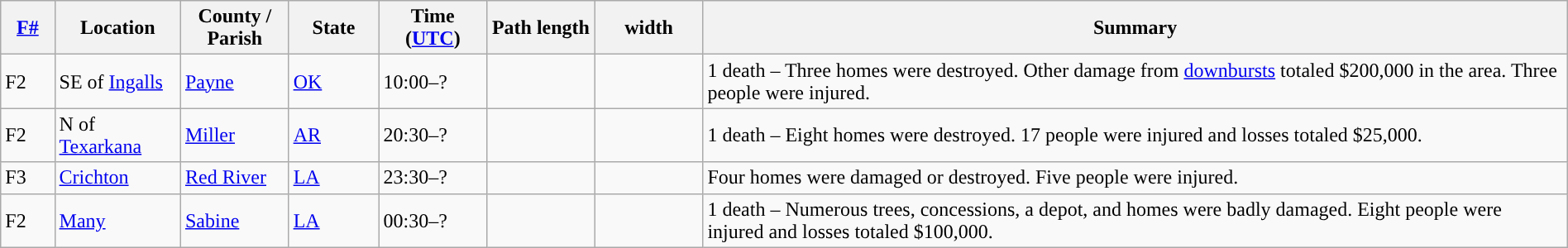<table class="wikitable sortable" style="width:100%;">
<tr>
<th scope="col"  style="width:3%; text-align:center;"><a href='#'>F#</a></th>
<th scope="col"  style="width:7%; text-align:center;" class="unsortable">Location</th>
<th scope="col"  style="width:6%; text-align:center;" class="unsortable">County / Parish</th>
<th scope="col"  style="width:5%; text-align:center;">State</th>
<th scope="col"  style="width:6%; text-align:center;">Time (<a href='#'>UTC</a>)</th>
<th scope="col"  style="width:6%; text-align:center;">Path length</th>
<th scope="col"  style="width:6%; text-align:center;"> width</th>
<th scope="col" class="unsortable" style="width:48%; text-align:center;">Summary</th>
</tr>
<tr>
<td>F2</td>
<td>SE of <a href='#'>Ingalls</a></td>
<td><a href='#'>Payne</a></td>
<td><a href='#'>OK</a></td>
<td>10:00–?</td>
<td></td>
<td></td>
<td>1 death – Three homes were destroyed. Other damage from <a href='#'>downbursts</a> totaled $200,000 in the area. Three people were injured.</td>
</tr>
<tr>
<td>F2</td>
<td>N of <a href='#'>Texarkana</a></td>
<td><a href='#'>Miller</a></td>
<td><a href='#'>AR</a></td>
<td>20:30–?</td>
<td></td>
<td></td>
<td>1 death – Eight homes were destroyed. 17 people were injured and losses totaled $25,000.</td>
</tr>
<tr>
<td>F3</td>
<td><a href='#'>Crichton</a></td>
<td><a href='#'>Red River</a></td>
<td><a href='#'>LA</a></td>
<td>23:30–?</td>
<td></td>
<td></td>
<td>Four homes were damaged or destroyed. Five people were injured.</td>
</tr>
<tr>
<td>F2</td>
<td><a href='#'>Many</a></td>
<td><a href='#'>Sabine</a></td>
<td><a href='#'>LA</a></td>
<td>00:30–?</td>
<td></td>
<td></td>
<td>1 death – Numerous trees, concessions, a depot, and homes were badly damaged. Eight people were injured and losses totaled $100,000.</td>
</tr>
</table>
